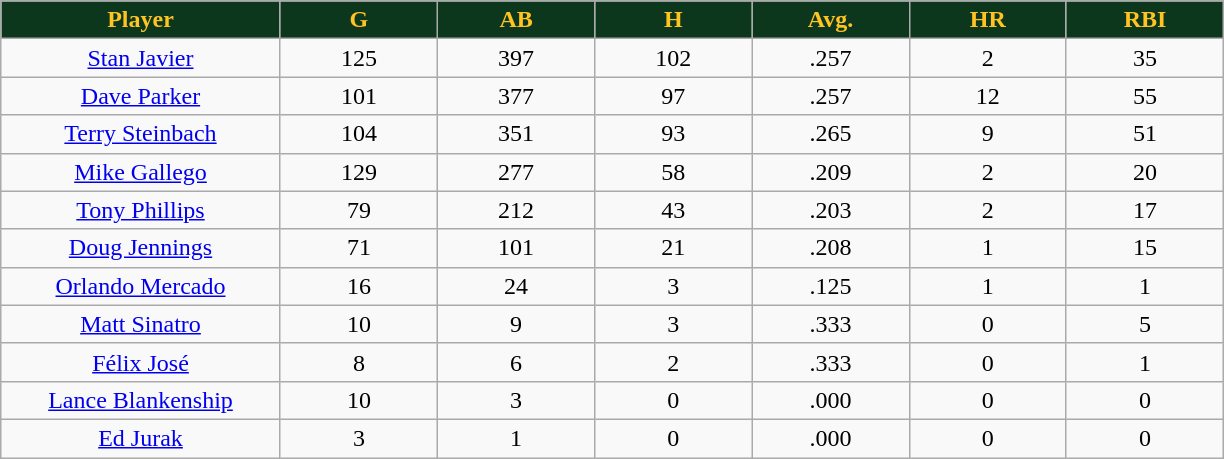<table class="wikitable sortable">
<tr>
<th style="background:#0C371D;color:#ffc322;" width="16%">Player</th>
<th style="background:#0C371D;color:#ffc322;" width="9%">G</th>
<th style="background:#0C371D;color:#ffc322;" width="9%">AB</th>
<th style="background:#0C371D;color:#ffc322;" width="9%">H</th>
<th style="background:#0C371D;color:#ffc322;" width="9%">Avg.</th>
<th style="background:#0C371D;color:#ffc322;" width="9%">HR</th>
<th style="background:#0C371D;color:#ffc322;" width="9%">RBI</th>
</tr>
<tr align="center">
<td><a href='#'>Stan Javier</a></td>
<td>125</td>
<td>397</td>
<td>102</td>
<td>.257</td>
<td>2</td>
<td>35</td>
</tr>
<tr align="center">
<td><a href='#'>Dave Parker</a></td>
<td>101</td>
<td>377</td>
<td>97</td>
<td>.257</td>
<td>12</td>
<td>55</td>
</tr>
<tr align="center">
<td><a href='#'>Terry Steinbach</a></td>
<td>104</td>
<td>351</td>
<td>93</td>
<td>.265</td>
<td>9</td>
<td>51</td>
</tr>
<tr align="center">
<td><a href='#'>Mike Gallego</a></td>
<td>129</td>
<td>277</td>
<td>58</td>
<td>.209</td>
<td>2</td>
<td>20</td>
</tr>
<tr align="center">
<td><a href='#'>Tony Phillips</a></td>
<td>79</td>
<td>212</td>
<td>43</td>
<td>.203</td>
<td>2</td>
<td>17</td>
</tr>
<tr align="center">
<td><a href='#'>Doug Jennings</a></td>
<td>71</td>
<td>101</td>
<td>21</td>
<td>.208</td>
<td>1</td>
<td>15</td>
</tr>
<tr align="center">
<td><a href='#'>Orlando Mercado</a></td>
<td>16</td>
<td>24</td>
<td>3</td>
<td>.125</td>
<td>1</td>
<td>1</td>
</tr>
<tr align="center">
<td><a href='#'>Matt Sinatro</a></td>
<td>10</td>
<td>9</td>
<td>3</td>
<td>.333</td>
<td>0</td>
<td>5</td>
</tr>
<tr align="center">
<td><a href='#'>Félix José</a></td>
<td>8</td>
<td>6</td>
<td>2</td>
<td>.333</td>
<td>0</td>
<td>1</td>
</tr>
<tr align="center">
<td><a href='#'>Lance Blankenship</a></td>
<td>10</td>
<td>3</td>
<td>0</td>
<td>.000</td>
<td>0</td>
<td>0</td>
</tr>
<tr align="center">
<td><a href='#'>Ed Jurak</a></td>
<td>3</td>
<td>1</td>
<td>0</td>
<td>.000</td>
<td>0</td>
<td>0</td>
</tr>
</table>
